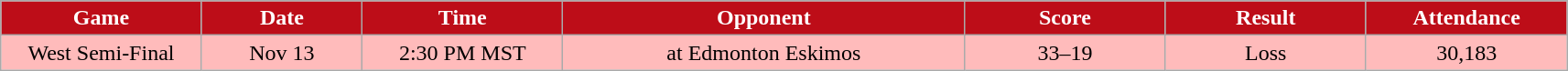<table class="wikitable sortable">
<tr>
<th style="background:#bd0d18;color:#FFFFFF;"  width="10%">Game</th>
<th style="background:#bd0d18;color:#FFFFFF;"  width="8%">Date</th>
<th style="background:#bd0d18;color:#FFFFFF;"  width="10%">Time</th>
<th style="background:#bd0d18;color:#FFFFFF;"  width="20%">Opponent</th>
<th style="background:#bd0d18;color:#FFFFFF;"  width="10%">Score</th>
<th style="background:#bd0d18;color:#FFFFFF;"  width="10%">Result</th>
<th style="background:#bd0d18;color:#FFFFFF;"  width="10%">Attendance</th>
</tr>
<tr align="center" bgcolor="#ffbbbb">
<td>West Semi-Final</td>
<td>Nov 13</td>
<td>2:30 PM MST</td>
<td>at Edmonton Eskimos</td>
<td>33–19</td>
<td>Loss</td>
<td>30,183</td>
</tr>
</table>
